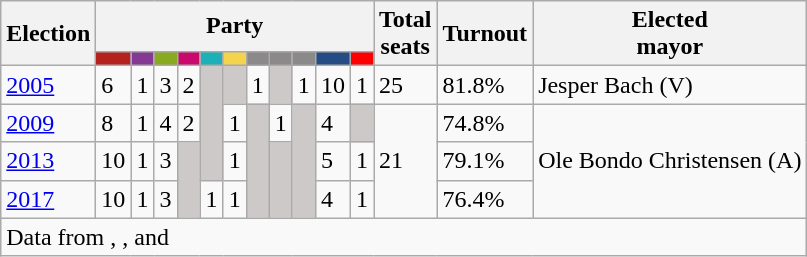<table class="wikitable">
<tr>
<th rowspan="2">Election</th>
<th colspan="11">Party</th>
<th rowspan="2">Total<br>seats</th>
<th rowspan="2">Turnout</th>
<th rowspan="2">Elected<br>mayor</th>
</tr>
<tr>
<td style="background:#B5211D;"><strong><a href='#'></a></strong></td>
<td style="background:#843A93;"><strong><a href='#'></a></strong></td>
<td style="background:#89A920;"><strong><a href='#'></a></strong></td>
<td style="background:#C9096C;"><strong><a href='#'></a></strong></td>
<td style="background:#1CB1B7;"><strong><a href='#'></a></strong></td>
<td style="background:#F4D44D;"><strong><a href='#'></a></strong></td>
<td style="background:#8B8989;"><strong></strong></td>
<td style="background:#8B8989;"><strong></strong></td>
<td style="background:#8B8989;"><strong></strong></td>
<td style="background:#254C85;"><strong><a href='#'></a></strong></td>
<td style="background:#FF0000;"><strong><a href='#'></a></strong></td>
</tr>
<tr>
<td><a href='#'>2005</a></td>
<td>6</td>
<td>1</td>
<td>3</td>
<td>2</td>
<td style="background:#CDC9C9;" rowspan="3"></td>
<td style="background:#CDC9C9;"></td>
<td>1</td>
<td style="background:#CDC9C9;"></td>
<td>1</td>
<td>10</td>
<td>1</td>
<td>25</td>
<td>81.8%</td>
<td>Jesper Bach (V)</td>
</tr>
<tr>
<td><a href='#'>2009</a></td>
<td>8</td>
<td>1</td>
<td>4</td>
<td>2</td>
<td>1</td>
<td style="background:#CDC9C9;" rowspan="3"></td>
<td>1</td>
<td style="background:#CDC9C9;" rowspan="3"></td>
<td>4</td>
<td style="background:#CDC9C9;"></td>
<td rowspan="3">21</td>
<td>74.8%</td>
<td rowspan="3">Ole Bondo Christensen (A)</td>
</tr>
<tr>
<td><a href='#'>2013</a></td>
<td>10</td>
<td>1</td>
<td>3</td>
<td style="background:#CDC9C9;" rowspan="2"></td>
<td>1</td>
<td style="background:#CDC9C9;" rowspan="2"></td>
<td>5</td>
<td>1</td>
<td>79.1%</td>
</tr>
<tr>
<td><a href='#'>2017</a></td>
<td>10</td>
<td>1</td>
<td>3</td>
<td>1</td>
<td>1</td>
<td>4</td>
<td>1</td>
<td>76.4%</td>
</tr>
<tr>
<td colspan="99">Data from , ,  and </td>
</tr>
</table>
